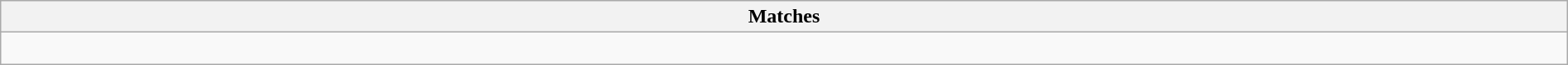<table class="wikitable collapsible collapsed" style="width:100%">
<tr>
<th>Matches</th>
</tr>
<tr>
<td><br>
</td>
</tr>
</table>
